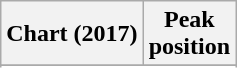<table class="wikitable sortable plainrowheaders" style="text-align:center">
<tr>
<th scope="col">Chart (2017)</th>
<th scope="col">Peak<br> position</th>
</tr>
<tr>
</tr>
<tr>
</tr>
<tr>
</tr>
</table>
